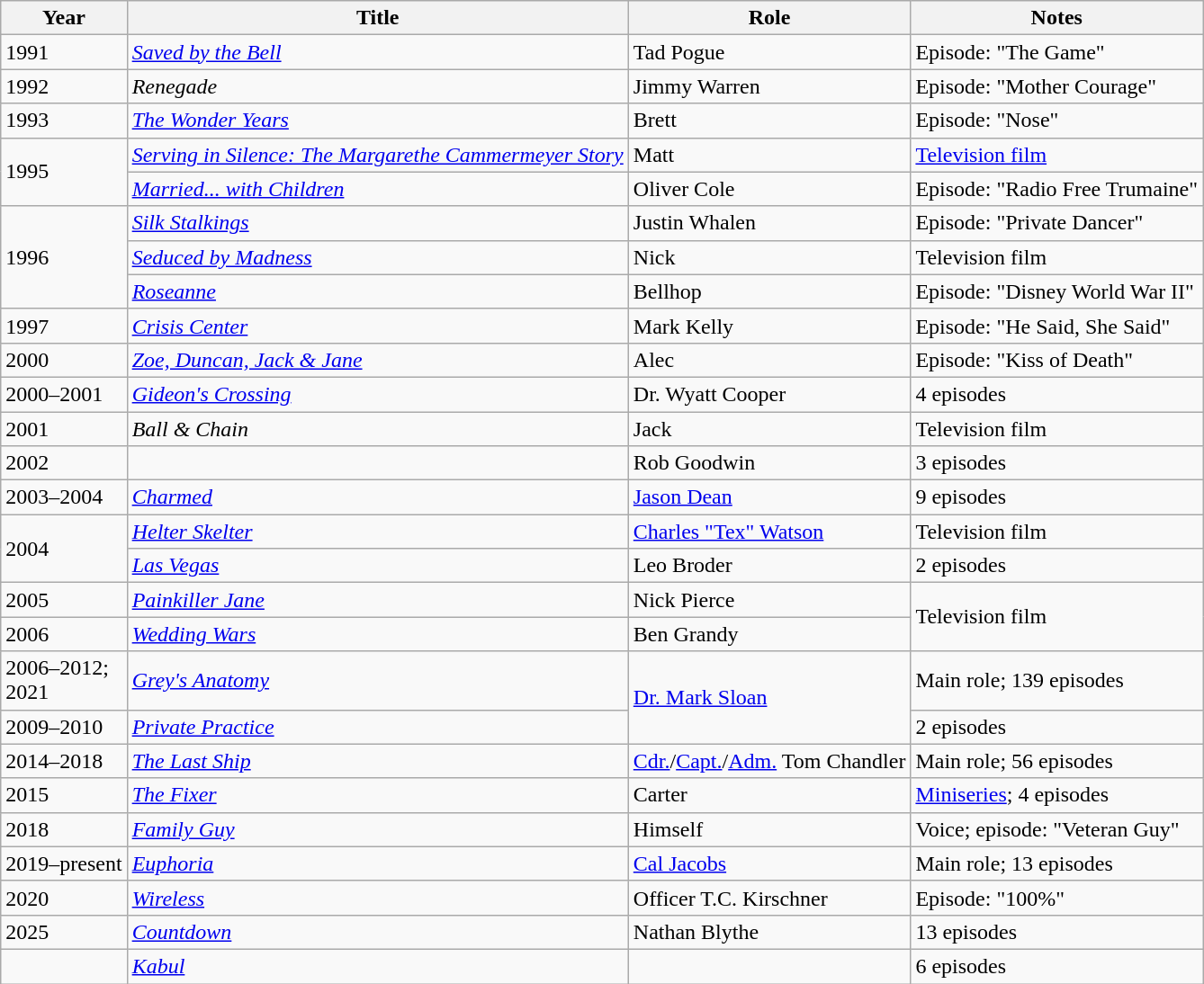<table class="wikitable sortable">
<tr>
<th>Year</th>
<th>Title</th>
<th>Role</th>
<th>Notes</th>
</tr>
<tr>
<td>1991</td>
<td><em><a href='#'>Saved by the Bell</a></em></td>
<td>Tad Pogue</td>
<td>Episode: "The Game"</td>
</tr>
<tr>
<td>1992</td>
<td><em>Renegade</em></td>
<td>Jimmy Warren</td>
<td>Episode: "Mother Courage"</td>
</tr>
<tr>
<td>1993</td>
<td><em><a href='#'>The Wonder Years</a></em></td>
<td>Brett</td>
<td>Episode: "Nose"</td>
</tr>
<tr>
<td rowspan="2">1995</td>
<td><em><a href='#'>Serving in Silence: The Margarethe Cammermeyer Story</a></em></td>
<td>Matt</td>
<td><a href='#'>Television film</a></td>
</tr>
<tr>
<td><em><a href='#'>Married... with Children</a></em></td>
<td>Oliver Cole</td>
<td>Episode: "Radio Free Trumaine"</td>
</tr>
<tr>
<td rowspan="3">1996</td>
<td><em><a href='#'>Silk Stalkings</a></em></td>
<td>Justin Whalen</td>
<td>Episode: "Private Dancer"</td>
</tr>
<tr>
<td><em><a href='#'>Seduced by Madness</a></em></td>
<td>Nick</td>
<td>Television film</td>
</tr>
<tr>
<td><em><a href='#'>Roseanne</a></em></td>
<td>Bellhop</td>
<td>Episode: "Disney World War II"</td>
</tr>
<tr>
<td>1997</td>
<td><em><a href='#'>Crisis Center</a></em></td>
<td>Mark Kelly</td>
<td>Episode: "He Said, She Said"</td>
</tr>
<tr>
<td>2000</td>
<td><em><a href='#'>Zoe, Duncan, Jack & Jane</a></em></td>
<td>Alec</td>
<td>Episode: "Kiss of Death"</td>
</tr>
<tr>
<td>2000–2001</td>
<td><em><a href='#'>Gideon's Crossing</a></em></td>
<td>Dr. Wyatt Cooper</td>
<td>4 episodes</td>
</tr>
<tr>
<td>2001</td>
<td><em>Ball & Chain</em></td>
<td>Jack</td>
<td>Television film</td>
</tr>
<tr>
<td>2002</td>
<td><em></em></td>
<td>Rob Goodwin</td>
<td>3 episodes</td>
</tr>
<tr>
<td>2003–2004</td>
<td><em><a href='#'>Charmed</a></em></td>
<td><a href='#'>Jason Dean</a></td>
<td>9 episodes</td>
</tr>
<tr>
<td rowspan="2">2004</td>
<td><em><a href='#'>Helter Skelter</a></em></td>
<td><a href='#'>Charles "Tex" Watson</a></td>
<td>Television film</td>
</tr>
<tr>
<td><em><a href='#'>Las Vegas</a></em></td>
<td>Leo Broder</td>
<td>2 episodes</td>
</tr>
<tr>
<td>2005</td>
<td><em><a href='#'>Painkiller Jane</a></em></td>
<td>Nick Pierce</td>
<td rowspan="2">Television film</td>
</tr>
<tr>
<td>2006</td>
<td><em><a href='#'>Wedding Wars</a></em></td>
<td>Ben Grandy</td>
</tr>
<tr>
<td>2006–2012;<br>2021</td>
<td><em><a href='#'>Grey's Anatomy</a></em></td>
<td rowspan="2"><a href='#'>Dr. Mark Sloan</a></td>
<td>Main role; 139 episodes</td>
</tr>
<tr>
<td>2009–2010</td>
<td><em><a href='#'>Private Practice</a></em></td>
<td>2 episodes</td>
</tr>
<tr>
<td>2014–2018</td>
<td><em><a href='#'>The Last Ship</a></em></td>
<td><a href='#'>Cdr.</a>/<a href='#'>Capt.</a>/<a href='#'>Adm.</a> Tom Chandler</td>
<td>Main role; 56 episodes</td>
</tr>
<tr>
<td>2015</td>
<td><em><a href='#'>The Fixer</a></em></td>
<td>Carter</td>
<td><a href='#'>Miniseries</a>; 4 episodes</td>
</tr>
<tr>
<td>2018</td>
<td><em><a href='#'>Family Guy</a></em></td>
<td>Himself</td>
<td>Voice; episode: "Veteran Guy"</td>
</tr>
<tr>
<td>2019–present</td>
<td><em><a href='#'>Euphoria</a></em></td>
<td><a href='#'>Cal Jacobs</a></td>
<td>Main role; 13 episodes</td>
</tr>
<tr>
<td>2020</td>
<td><em><a href='#'>Wireless</a></em></td>
<td>Officer T.C. Kirschner</td>
<td>Episode: "100%"</td>
</tr>
<tr>
<td>2025</td>
<td><em><a href='#'>Countdown</a></em></td>
<td>Nathan Blythe</td>
<td>13 episodes</td>
</tr>
<tr>
<td></td>
<td><em><a href='#'>Kabul</a></em></td>
<td></td>
<td>6 episodes</td>
</tr>
</table>
